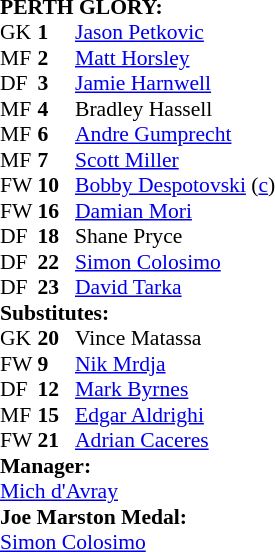<table style="font-size: 90%" cellspacing="0" cellpadding="0">
<tr>
<td colspan="4"><strong>PERTH GLORY:</strong></td>
</tr>
<tr>
<th width="25"></th>
<th width="25"></th>
</tr>
<tr>
<td>GK</td>
<td><strong>1</strong></td>
<td> <a href='#'>Jason Petkovic</a></td>
</tr>
<tr>
<td>MF</td>
<td><strong>2</strong></td>
<td> <a href='#'>Matt Horsley</a></td>
</tr>
<tr>
<td>DF</td>
<td><strong>3</strong></td>
<td> <a href='#'>Jamie Harnwell</a></td>
</tr>
<tr>
<td>MF</td>
<td><strong>4</strong></td>
<td> Bradley Hassell</td>
<td></td>
<td></td>
</tr>
<tr>
<td>MF</td>
<td><strong>6</strong></td>
<td> <a href='#'>Andre Gumprecht</a></td>
</tr>
<tr>
<td>MF</td>
<td><strong>7</strong></td>
<td> <a href='#'>Scott Miller</a></td>
</tr>
<tr>
<td>FW</td>
<td><strong>10</strong></td>
<td> <a href='#'>Bobby Despotovski</a> (<a href='#'>c</a>)</td>
<td></td>
<td></td>
</tr>
<tr>
<td>FW</td>
<td><strong>16</strong></td>
<td> <a href='#'>Damian Mori</a></td>
<td></td>
<td></td>
</tr>
<tr>
<td>DF</td>
<td><strong>18</strong></td>
<td> Shane Pryce</td>
</tr>
<tr>
<td>DF</td>
<td><strong>22</strong></td>
<td> <a href='#'>Simon Colosimo</a></td>
</tr>
<tr>
<td>DF</td>
<td><strong>23</strong></td>
<td> <a href='#'>David Tarka</a></td>
<td></td>
<td></td>
</tr>
<tr>
<td colspan=3><strong>Substitutes:</strong></td>
</tr>
<tr>
<td>GK</td>
<td><strong>20</strong></td>
<td> Vince Matassa</td>
</tr>
<tr>
<td>FW</td>
<td><strong>9</strong></td>
<td> <a href='#'>Nik Mrdja</a></td>
<td></td>
<td></td>
</tr>
<tr>
<td>DF</td>
<td><strong>12</strong></td>
<td> <a href='#'>Mark Byrnes</a></td>
<td></td>
<td></td>
</tr>
<tr>
<td>MF</td>
<td><strong>15</strong></td>
<td> <a href='#'>Edgar Aldrighi</a></td>
<td></td>
<td></td>
</tr>
<tr>
<td>FW</td>
<td><strong>21</strong></td>
<td> <a href='#'>Adrian Caceres</a></td>
</tr>
<tr>
<td colspan=3><strong>Manager:</strong></td>
</tr>
<tr>
<td colspan=4> <a href='#'>Mich d'Avray</a></td>
</tr>
<tr>
<td colspan=3><strong>Joe Marston Medal:</strong></td>
</tr>
<tr>
<td colspan=4> <a href='#'>Simon Colosimo</a></td>
</tr>
</table>
